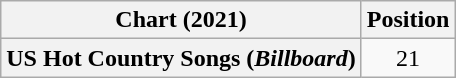<table class="wikitable plainrowheaders" style="text-align:center">
<tr>
<th scope="col">Chart (2021)</th>
<th scope="col">Position</th>
</tr>
<tr>
<th scope="row">US Hot Country Songs (<em>Billboard</em>)</th>
<td>21</td>
</tr>
</table>
